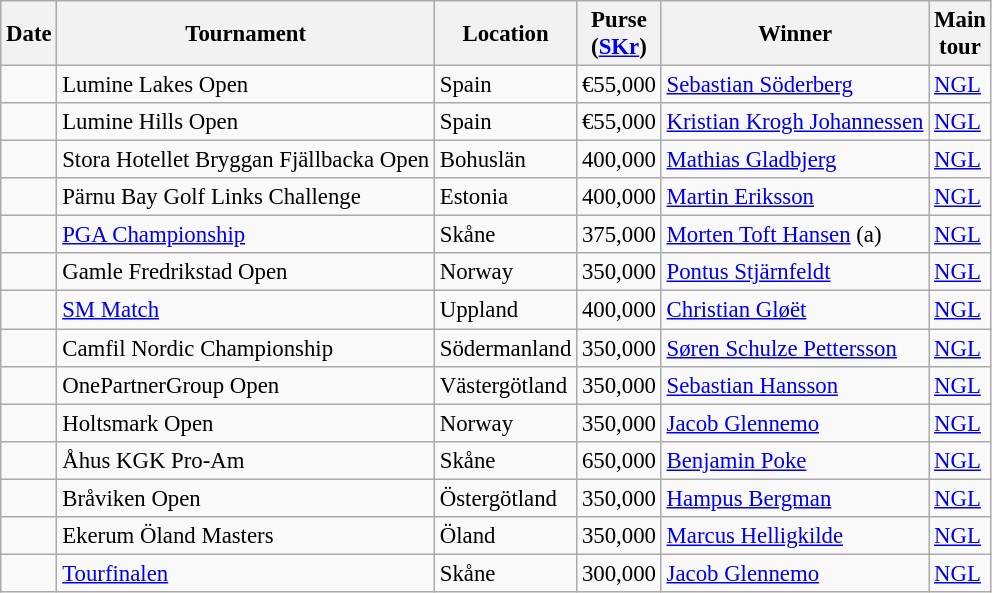<table class="wikitable" style="font-size:95%;">
<tr>
<th>Date</th>
<th>Tournament</th>
<th>Location</th>
<th>Purse<br>(<a href='#'>SKr</a>)</th>
<th>Winner</th>
<th>Main<br>tour</th>
</tr>
<tr>
<td></td>
<td>Lumine Lakes Open</td>
<td>Spain</td>
<td align=right>€55,000</td>
<td> <a href='#'>Sebastian Söderberg</a></td>
<td><a href='#'>NGL</a></td>
</tr>
<tr>
<td></td>
<td>Lumine Hills Open</td>
<td>Spain</td>
<td align=right>€55,000</td>
<td> <a href='#'>Kristian Krogh Johannessen</a></td>
<td><a href='#'>NGL</a></td>
</tr>
<tr>
<td></td>
<td>Stora Hotellet Bryggan Fjällbacka Open</td>
<td>Bohuslän</td>
<td align=right>400,000</td>
<td> <a href='#'>Mathias Gladbjerg</a></td>
<td><a href='#'>NGL</a></td>
</tr>
<tr>
<td></td>
<td>Pärnu Bay Golf Links Challenge</td>
<td>Estonia</td>
<td align=right>400,000</td>
<td> <a href='#'>Martin Eriksson</a></td>
<td><a href='#'>NGL</a></td>
</tr>
<tr>
<td></td>
<td><a href='#'>PGA Championship</a></td>
<td>Skåne</td>
<td align=right>375,000</td>
<td> <a href='#'>Morten Toft Hansen</a> (a)</td>
<td><a href='#'>NGL</a></td>
</tr>
<tr>
<td></td>
<td>Gamle Fredrikstad Open</td>
<td>Norway</td>
<td align=right>350,000</td>
<td> <a href='#'>Pontus Stjärnfeldt</a></td>
<td><a href='#'>NGL</a></td>
</tr>
<tr>
<td></td>
<td><a href='#'>SM Match</a></td>
<td>Uppland</td>
<td align=right>400,000</td>
<td> <a href='#'>Christian Gløët</a></td>
<td><a href='#'>NGL</a></td>
</tr>
<tr>
<td></td>
<td>Camfil Nordic Championship</td>
<td>Södermanland</td>
<td align=right>350,000</td>
<td> <a href='#'>Søren Schulze Pettersson</a></td>
<td><a href='#'>NGL</a></td>
</tr>
<tr>
<td></td>
<td>OnePartnerGroup Open</td>
<td>Västergötland</td>
<td align=right>350,000</td>
<td> <a href='#'>Sebastian Hansson</a></td>
<td><a href='#'>NGL</a></td>
</tr>
<tr>
<td></td>
<td>Holtsmark Open</td>
<td>Norway</td>
<td align=right>350,000</td>
<td> <a href='#'>Jacob Glennemo</a></td>
<td><a href='#'>NGL</a></td>
</tr>
<tr>
<td></td>
<td>Åhus KGK Pro-Am</td>
<td>Skåne</td>
<td align=right>650,000</td>
<td> <a href='#'>Benjamin Poke</a></td>
<td><a href='#'>NGL</a></td>
</tr>
<tr>
<td></td>
<td>Bråviken Open</td>
<td>Östergötland</td>
<td align=right>350,000</td>
<td> <a href='#'>Hampus Bergman</a></td>
<td><a href='#'>NGL</a></td>
</tr>
<tr>
<td></td>
<td>Ekerum Öland Masters</td>
<td>Öland</td>
<td align=right>350,000</td>
<td> <a href='#'>Marcus Helligkilde</a></td>
<td><a href='#'>NGL</a></td>
</tr>
<tr>
<td></td>
<td><a href='#'>Tourfinalen</a></td>
<td>Skåne</td>
<td align=right>300,000</td>
<td> <a href='#'>Jacob Glennemo</a></td>
<td><a href='#'>NGL</a></td>
</tr>
</table>
